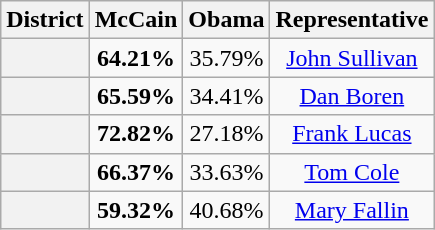<table class=wikitable>
<tr>
<th>District</th>
<th>McCain</th>
<th>Obama</th>
<th>Representative</th>
</tr>
<tr align=center>
<th></th>
<td><strong>64.21%</strong></td>
<td>35.79%</td>
<td><a href='#'>John Sullivan</a></td>
</tr>
<tr align=center>
<th></th>
<td><strong>65.59%</strong></td>
<td>34.41%</td>
<td><a href='#'>Dan Boren</a></td>
</tr>
<tr align=center>
<th></th>
<td><strong>72.82%</strong></td>
<td>27.18%</td>
<td><a href='#'>Frank Lucas</a></td>
</tr>
<tr align=center>
<th></th>
<td><strong>66.37%</strong></td>
<td>33.63%</td>
<td><a href='#'>Tom Cole</a></td>
</tr>
<tr align=center>
<th></th>
<td><strong>59.32%</strong></td>
<td>40.68%</td>
<td><a href='#'>Mary Fallin</a></td>
</tr>
</table>
